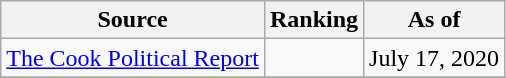<table class="wikitable" style="text-align:center">
<tr>
<th>Source</th>
<th>Ranking</th>
<th>As of</th>
</tr>
<tr>
<td align=left><a href='#'>The Cook Political Report</a></td>
<td></td>
<td>July 17, 2020</td>
</tr>
<tr>
</tr>
</table>
